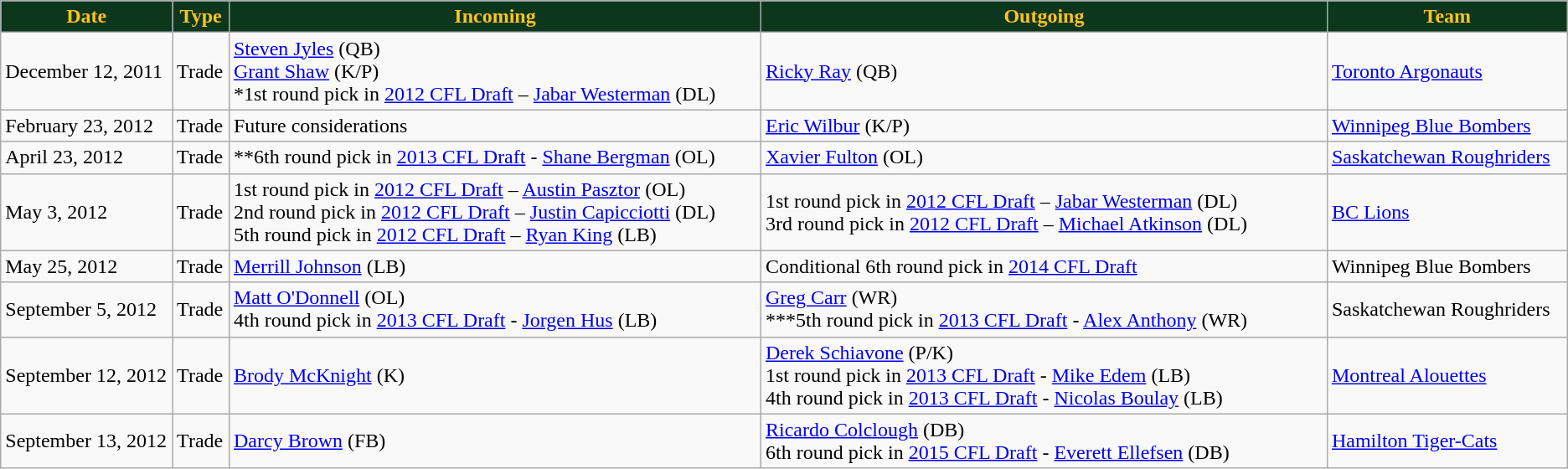<table class="wikitable">
<tr>
<th style="background:#0c371d; color:#ffc322; width:10%;">Date</th>
<th style="background:#0c371d; color:#ffc322; width:1%;">Type</th>
<th style="background:#0c371d; color:#ffc322; width:31%;">Incoming</th>
<th style="background:#0c371d; color:#ffc322; width:33%;">Outgoing</th>
<th style="background:#0c371d; color:#ffc322; width:14%;">Team</th>
</tr>
<tr>
<td>December 12, 2011</td>
<td>Trade</td>
<td><a href='#'>Steven Jyles</a> (QB)<br><a href='#'>Grant Shaw</a> (K/P)<br>*1st round pick in <a href='#'>2012 CFL Draft</a> – <a href='#'>Jabar Westerman</a> (DL)</td>
<td><a href='#'>Ricky Ray</a> (QB)</td>
<td><a href='#'>Toronto Argonauts</a></td>
</tr>
<tr>
<td>February 23, 2012</td>
<td>Trade</td>
<td>Future considerations</td>
<td><a href='#'>Eric Wilbur</a> (K/P)</td>
<td><a href='#'>Winnipeg Blue Bombers</a></td>
</tr>
<tr>
<td>April 23, 2012</td>
<td>Trade</td>
<td>**6th round pick in <a href='#'>2013 CFL Draft</a> - <a href='#'>Shane Bergman</a> (OL)</td>
<td><a href='#'>Xavier Fulton</a> (OL)</td>
<td><a href='#'>Saskatchewan Roughriders</a></td>
</tr>
<tr>
<td>May 3, 2012</td>
<td>Trade</td>
<td>1st round pick in <a href='#'>2012 CFL Draft</a> – <a href='#'>Austin Pasztor</a> (OL)<br>2nd round pick in <a href='#'>2012 CFL Draft</a> – <a href='#'>Justin Capicciotti</a> (DL)<br>5th round pick in <a href='#'>2012 CFL Draft</a> – <a href='#'>Ryan King</a> (LB)</td>
<td>1st round pick in <a href='#'>2012 CFL Draft</a> – <a href='#'>Jabar Westerman</a> (DL)<br>3rd round pick in <a href='#'>2012 CFL Draft</a> – <a href='#'>Michael Atkinson</a> (DL)</td>
<td><a href='#'>BC Lions</a></td>
</tr>
<tr>
<td>May 25, 2012</td>
<td>Trade</td>
<td><a href='#'>Merrill Johnson</a> (LB)</td>
<td>Conditional 6th round pick in <a href='#'>2014 CFL Draft</a></td>
<td>Winnipeg Blue Bombers</td>
</tr>
<tr>
<td>September 5, 2012</td>
<td>Trade</td>
<td><a href='#'>Matt O'Donnell</a> (OL)<br>4th round pick in <a href='#'>2013 CFL Draft</a> - <a href='#'>Jorgen Hus</a> (LB)</td>
<td><a href='#'>Greg Carr</a> (WR)<br>***5th round pick in <a href='#'>2013 CFL Draft</a> - <a href='#'>Alex Anthony</a> (WR)</td>
<td>Saskatchewan Roughriders</td>
</tr>
<tr>
<td>September 12, 2012</td>
<td>Trade</td>
<td><a href='#'>Brody McKnight</a> (K)</td>
<td><a href='#'>Derek Schiavone</a> (P/K)<br>1st round pick in <a href='#'>2013 CFL Draft</a> - <a href='#'>Mike Edem</a> (LB)<br>4th round pick in <a href='#'>2013 CFL Draft</a> - <a href='#'>Nicolas Boulay</a> (LB)</td>
<td><a href='#'>Montreal Alouettes</a></td>
</tr>
<tr>
<td>September 13, 2012</td>
<td>Trade</td>
<td><a href='#'>Darcy Brown</a> (FB)</td>
<td><a href='#'>Ricardo Colclough</a> (DB)<br>6th round pick in <a href='#'>2015 CFL Draft</a> - <a href='#'>Everett Ellefsen</a> (DB)</td>
<td><a href='#'>Hamilton Tiger-Cats</a></td>
</tr>
</table>
